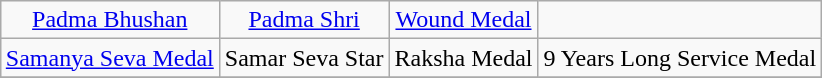<table class="wikitable" style="margin:1em auto; text-align:center;">
<tr>
<td><a href='#'>Padma Bhushan</a></td>
<td><a href='#'>Padma Shri</a></td>
<td><a href='#'>Wound Medal</a></td>
</tr>
<tr>
<td><a href='#'>Samanya Seva Medal</a></td>
<td>Samar Seva Star</td>
<td>Raksha Medal</td>
<td>9 Years Long Service Medal</td>
</tr>
<tr>
</tr>
</table>
